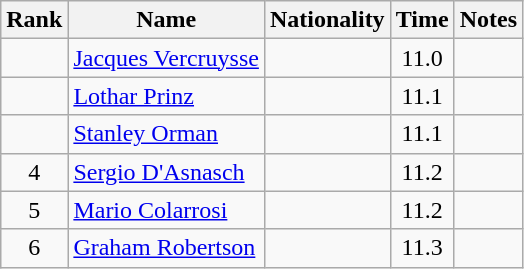<table class="wikitable sortable" style="text-align:center">
<tr>
<th>Rank</th>
<th>Name</th>
<th>Nationality</th>
<th>Time</th>
<th>Notes</th>
</tr>
<tr>
<td></td>
<td align=left><a href='#'>Jacques Vercruysse</a></td>
<td align=left></td>
<td>11.0</td>
<td></td>
</tr>
<tr>
<td></td>
<td align=left><a href='#'>Lothar Prinz</a></td>
<td align=left></td>
<td>11.1</td>
<td></td>
</tr>
<tr>
<td></td>
<td align=left><a href='#'>Stanley Orman</a></td>
<td align=left></td>
<td>11.1</td>
<td></td>
</tr>
<tr>
<td>4</td>
<td align=left><a href='#'>Sergio D'Asnasch</a></td>
<td align=left></td>
<td>11.2</td>
<td></td>
</tr>
<tr>
<td>5</td>
<td align=left><a href='#'>Mario Colarrosi</a></td>
<td align=left></td>
<td>11.2</td>
<td></td>
</tr>
<tr>
<td>6</td>
<td align=left><a href='#'>Graham Robertson</a></td>
<td align=left></td>
<td>11.3</td>
<td></td>
</tr>
</table>
